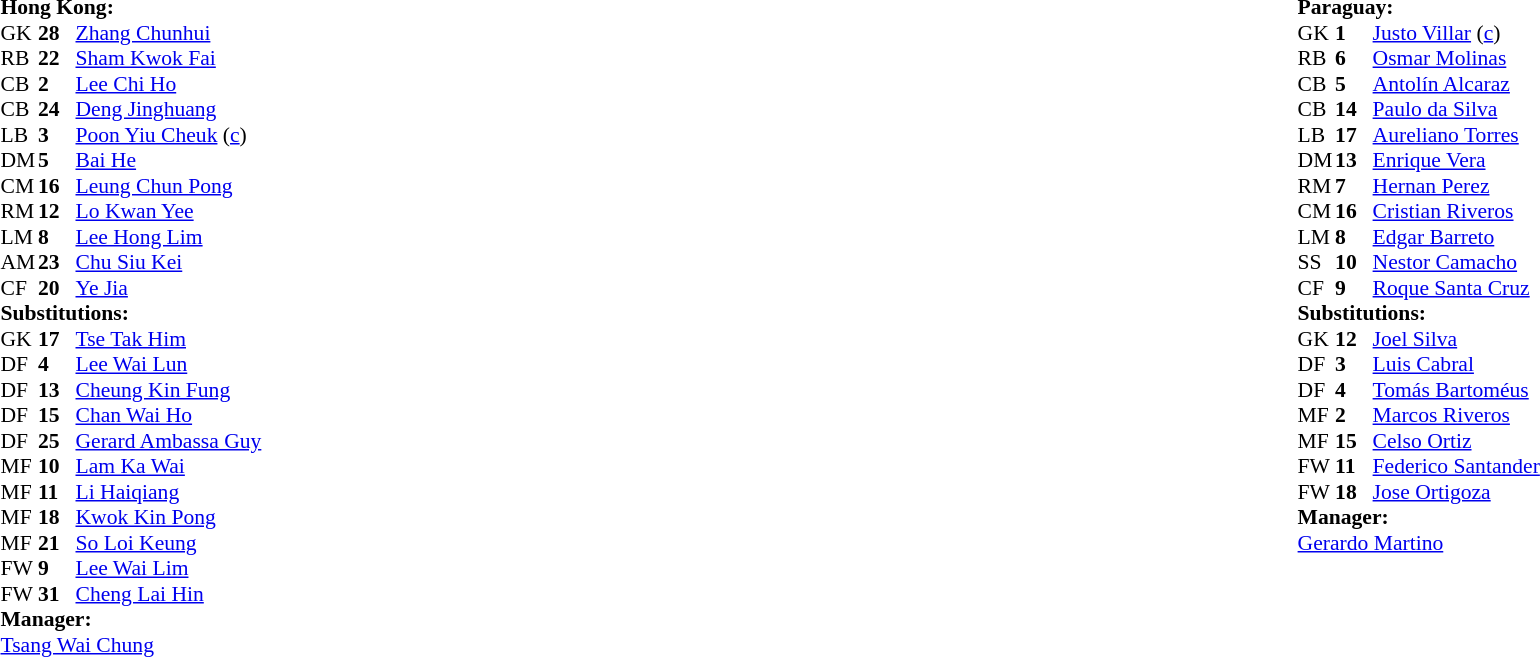<table style="width:100%;">
<tr>
<td style="vertical-align:top; width:50%;"><br><table style="font-size: 90%" cellspacing="0" cellpadding="0">
<tr>
<td colspan=4><strong>Hong Kong:</strong></td>
</tr>
<tr>
<th width=25></th>
<th width=25></th>
</tr>
<tr>
<td>GK</td>
<td><strong>28</strong></td>
<td><a href='#'>Zhang Chunhui</a></td>
<td></td>
<td></td>
</tr>
<tr>
<td>RB</td>
<td><strong>22</strong></td>
<td><a href='#'>Sham Kwok Fai</a></td>
<td></td>
<td></td>
</tr>
<tr>
<td>CB</td>
<td><strong>2</strong></td>
<td><a href='#'>Lee Chi Ho</a></td>
</tr>
<tr>
<td>CB</td>
<td><strong>24</strong></td>
<td><a href='#'>Deng Jinghuang</a></td>
<td></td>
<td></td>
</tr>
<tr>
<td>LB</td>
<td><strong>3</strong></td>
<td><a href='#'>Poon Yiu Cheuk</a> (<a href='#'>c</a>)</td>
</tr>
<tr>
<td>DM</td>
<td><strong>5</strong></td>
<td><a href='#'>Bai He</a></td>
</tr>
<tr>
<td>CM</td>
<td><strong>16</strong></td>
<td><a href='#'>Leung Chun Pong</a></td>
<td></td>
<td></td>
</tr>
<tr>
<td>RM</td>
<td><strong>12</strong></td>
<td><a href='#'>Lo Kwan Yee</a></td>
</tr>
<tr>
<td>LM</td>
<td><strong>8</strong></td>
<td><a href='#'>Lee Hong Lim</a></td>
<td></td>
<td></td>
</tr>
<tr>
<td>AM</td>
<td><strong>23</strong></td>
<td><a href='#'>Chu Siu Kei</a></td>
<td></td>
<td></td>
</tr>
<tr>
<td>CF</td>
<td><strong>20</strong></td>
<td><a href='#'>Ye Jia</a></td>
</tr>
<tr>
<td colspan=3><strong>Substitutions:</strong></td>
</tr>
<tr>
<td>GK</td>
<td><strong>17</strong></td>
<td><a href='#'>Tse Tak Him</a></td>
<td></td>
<td></td>
</tr>
<tr>
<td>DF</td>
<td><strong>4</strong></td>
<td><a href='#'>Lee Wai Lun</a></td>
<td></td>
<td></td>
</tr>
<tr>
<td>DF</td>
<td><strong>13</strong></td>
<td><a href='#'>Cheung Kin Fung</a></td>
</tr>
<tr>
<td>DF</td>
<td><strong>15</strong></td>
<td><a href='#'>Chan Wai Ho</a></td>
<td></td>
</tr>
<tr>
<td>DF</td>
<td><strong>25</strong></td>
<td><a href='#'>Gerard Ambassa Guy</a></td>
<td></td>
<td></td>
</tr>
<tr>
<td>MF</td>
<td><strong>10</strong></td>
<td><a href='#'>Lam Ka Wai</a></td>
<td></td>
<td></td>
</tr>
<tr>
<td>MF</td>
<td><strong>11</strong></td>
<td><a href='#'>Li Haiqiang</a></td>
</tr>
<tr>
<td>MF</td>
<td><strong>18</strong></td>
<td><a href='#'>Kwok Kin Pong</a></td>
<td></td>
<td></td>
</tr>
<tr>
<td>MF</td>
<td><strong>21</strong></td>
<td><a href='#'>So Loi Keung</a></td>
</tr>
<tr>
<td>FW</td>
<td><strong>9</strong></td>
<td><a href='#'>Lee Wai Lim</a></td>
</tr>
<tr>
<td>FW</td>
<td><strong>31</strong></td>
<td><a href='#'>Cheng Lai Hin</a></td>
<td></td>
<td></td>
</tr>
<tr>
<td colspan=3><strong>Manager:</strong></td>
</tr>
<tr>
<td colspan=4><a href='#'>Tsang Wai Chung</a></td>
</tr>
</table>
</td>
<td valign="top"></td>
<td style="vertical-align:top; width:50%;"><br><table cellspacing="0" cellpadding="0" style="font-size:90%; margin:auto;">
<tr>
<td colspan=4><strong>Paraguay:</strong></td>
</tr>
<tr>
<th width="25"></th>
<th width="25"></th>
</tr>
<tr>
<td>GK</td>
<td><strong>1</strong></td>
<td><a href='#'>Justo Villar</a> (<a href='#'>c</a>)</td>
</tr>
<tr>
<td>RB</td>
<td><strong>6</strong></td>
<td><a href='#'>Osmar Molinas</a></td>
<td></td>
<td></td>
</tr>
<tr>
<td>CB</td>
<td><strong>5</strong></td>
<td><a href='#'>Antolín Alcaraz</a></td>
<td></td>
<td></td>
</tr>
<tr>
<td>CB</td>
<td><strong>14</strong></td>
<td><a href='#'>Paulo da Silva</a></td>
</tr>
<tr>
<td>LB</td>
<td><strong>17</strong></td>
<td><a href='#'>Aureliano Torres</a></td>
</tr>
<tr>
<td>DM</td>
<td><strong>13</strong></td>
<td><a href='#'>Enrique Vera</a></td>
<td></td>
<td></td>
</tr>
<tr>
<td>RM</td>
<td><strong>7</strong></td>
<td><a href='#'>Hernan Perez</a></td>
<td></td>
<td></td>
</tr>
<tr>
<td>CM</td>
<td><strong>16</strong></td>
<td><a href='#'>Cristian Riveros</a></td>
</tr>
<tr>
<td>LM</td>
<td><strong>8</strong></td>
<td><a href='#'>Edgar Barreto</a></td>
<td></td>
<td></td>
</tr>
<tr>
<td>SS</td>
<td><strong>10</strong></td>
<td><a href='#'>Nestor Camacho</a></td>
<td></td>
<td></td>
</tr>
<tr>
<td>CF</td>
<td><strong>9</strong></td>
<td><a href='#'>Roque Santa Cruz</a></td>
</tr>
<tr>
<td colspan=3><strong>Substitutions:</strong></td>
</tr>
<tr>
<td>GK</td>
<td><strong>12</strong></td>
<td><a href='#'>Joel Silva</a></td>
</tr>
<tr>
<td>DF</td>
<td><strong>3</strong></td>
<td><a href='#'>Luis Cabral</a></td>
<td></td>
<td></td>
</tr>
<tr>
<td>DF</td>
<td><strong>4</strong></td>
<td><a href='#'>Tomás Bartoméus</a></td>
<td></td>
<td></td>
</tr>
<tr>
<td>MF</td>
<td><strong>2</strong></td>
<td><a href='#'>Marcos Riveros</a></td>
<td></td>
<td></td>
</tr>
<tr>
<td>MF</td>
<td><strong>15</strong></td>
<td><a href='#'>Celso Ortiz</a></td>
<td></td>
<td></td>
</tr>
<tr>
<td>FW</td>
<td><strong>11</strong></td>
<td><a href='#'>Federico Santander</a></td>
<td></td>
<td></td>
</tr>
<tr>
<td>FW</td>
<td><strong>18</strong></td>
<td><a href='#'>Jose Ortigoza</a></td>
<td></td>
<td></td>
</tr>
<tr>
<td colspan=3><strong>Manager:</strong></td>
</tr>
<tr>
<td colspan=3><a href='#'>Gerardo Martino</a></td>
</tr>
</table>
</td>
</tr>
</table>
